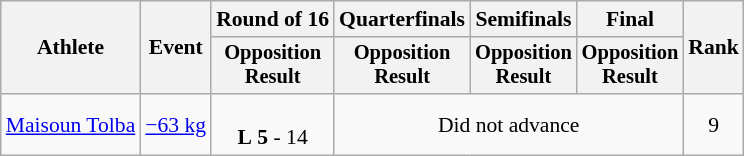<table class="wikitable" style="font-size:90%;">
<tr>
<th rowspan=2>Athlete</th>
<th rowspan=2>Event</th>
<th>Round of 16</th>
<th>Quarterfinals</th>
<th>Semifinals</th>
<th>Final</th>
<th rowspan=2>Rank</th>
</tr>
<tr style="font-size:95%">
<th>Opposition<br>Result</th>
<th>Opposition<br>Result</th>
<th>Opposition<br>Result</th>
<th>Opposition<br>Result</th>
</tr>
<tr align=center>
<td align=left><a href='#'>Maisoun Tolba</a></td>
<td align=left><a href='#'>−63 kg</a></td>
<td><br><strong>L</strong> <strong>5</strong> - 14</td>
<td colspan=3>Did not advance</td>
<td>9</td>
</tr>
</table>
